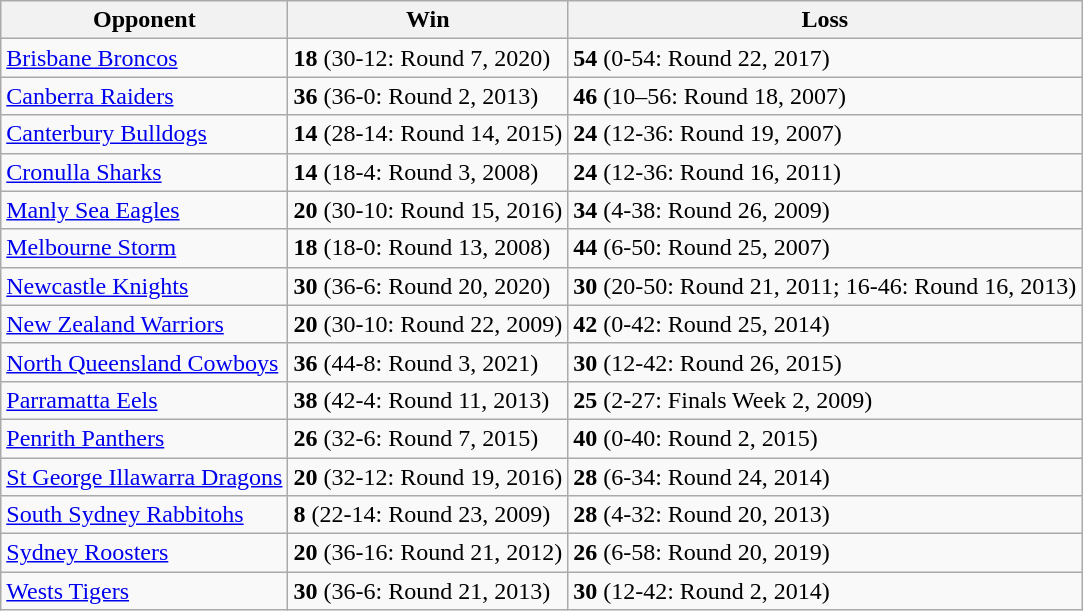<table class="wikitable">
<tr>
<th>Opponent</th>
<th>Win</th>
<th>Loss</th>
</tr>
<tr>
<td><a href='#'>Brisbane Broncos</a></td>
<td><strong>18</strong> (30-12: Round 7, 2020)</td>
<td><strong>54</strong> (0-54: Round 22, 2017)</td>
</tr>
<tr>
<td><a href='#'>Canberra Raiders</a></td>
<td><strong>36</strong> (36-0: Round 2, 2013)</td>
<td><strong>46</strong> (10–56: Round 18, 2007)</td>
</tr>
<tr>
<td><a href='#'>Canterbury Bulldogs</a></td>
<td><strong>14</strong> (28-14: Round 14, 2015)</td>
<td><strong>24</strong> (12-36: Round 19, 2007)</td>
</tr>
<tr>
<td><a href='#'>Cronulla Sharks</a></td>
<td><strong>14</strong> (18-4: Round 3, 2008)</td>
<td><strong>24</strong> (12-36: Round 16, 2011)</td>
</tr>
<tr>
<td><a href='#'>Manly Sea Eagles</a></td>
<td><strong>20</strong> (30-10: Round 15, 2016)</td>
<td><strong>34</strong> (4-38: Round 26, 2009)</td>
</tr>
<tr>
<td><a href='#'>Melbourne Storm</a></td>
<td><strong>18</strong> (18-0: Round 13, 2008)</td>
<td><strong>44</strong> (6-50: Round 25, 2007)</td>
</tr>
<tr>
<td><a href='#'>Newcastle Knights</a></td>
<td><strong>30</strong> (36-6: Round 20, 2020)</td>
<td><strong>30</strong> (20-50: Round 21, 2011; 16-46: Round 16, 2013)</td>
</tr>
<tr>
<td><a href='#'>New Zealand Warriors</a></td>
<td><strong>20</strong> (30-10: Round 22, 2009)</td>
<td><strong>42</strong> (0-42: Round 25, 2014)</td>
</tr>
<tr>
<td><a href='#'>North Queensland Cowboys</a></td>
<td><strong>36</strong> (44-8: Round 3, 2021)</td>
<td><strong>30</strong> (12-42: Round 26, 2015)</td>
</tr>
<tr>
<td><a href='#'>Parramatta Eels</a></td>
<td><strong>38</strong> (42-4: Round 11, 2013)</td>
<td><strong>25</strong> (2-27: Finals Week 2, 2009)</td>
</tr>
<tr>
<td><a href='#'>Penrith Panthers</a></td>
<td><strong>26</strong> (32-6: Round 7, 2015)</td>
<td><strong>40</strong> (0-40: Round 2, 2015)</td>
</tr>
<tr>
<td><a href='#'>St George Illawarra Dragons</a></td>
<td><strong>20</strong> (32-12: Round 19, 2016)</td>
<td><strong>28</strong> (6-34: Round 24, 2014)</td>
</tr>
<tr>
<td><a href='#'>South Sydney Rabbitohs</a></td>
<td><strong>8</strong> (22-14: Round 23, 2009)</td>
<td><strong>28</strong> (4-32: Round 20, 2013)</td>
</tr>
<tr>
<td><a href='#'>Sydney Roosters</a></td>
<td><strong>20</strong> (36-16: Round 21, 2012)</td>
<td><strong>26</strong> (6-58: Round 20, 2019)</td>
</tr>
<tr>
<td><a href='#'>Wests Tigers</a></td>
<td><strong>30</strong> (36-6: Round 21, 2013)</td>
<td><strong>30</strong> (12-42: Round 2, 2014)</td>
</tr>
</table>
